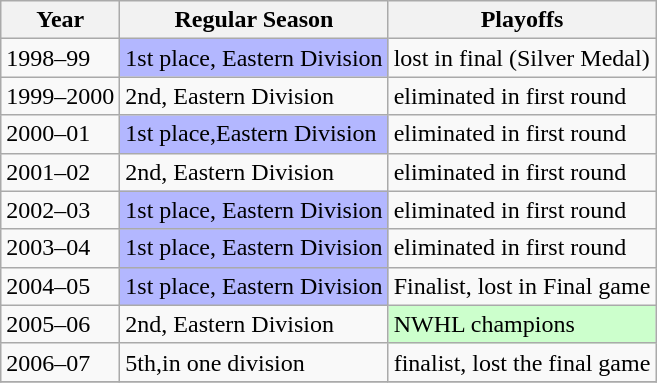<table class="wikitable">
<tr>
<th>Year</th>
<th>Regular Season</th>
<th>Playoffs</th>
</tr>
<tr>
<td>1998–99</td>
<td style="background:#B3B7FF">1st place, Eastern Division</td>
<td>lost in final (Silver Medal)</td>
</tr>
<tr>
<td>1999–2000</td>
<td>2nd, Eastern Division</td>
<td>eliminated in first round</td>
</tr>
<tr>
<td>2000–01</td>
<td style="background:#B3B7FF">1st place,Eastern Division</td>
<td>eliminated in first round</td>
</tr>
<tr>
<td>2001–02</td>
<td>2nd, Eastern Division</td>
<td>eliminated in first round</td>
</tr>
<tr>
<td>2002–03</td>
<td style="background:#B3B7FF">1st place, Eastern Division</td>
<td>eliminated in first round</td>
</tr>
<tr>
<td>2003–04</td>
<td style="background:#B3B7FF">1st place, Eastern Division</td>
<td>eliminated in first round</td>
</tr>
<tr>
<td>2004–05</td>
<td style="background:#B3B7FF">1st place, Eastern Division</td>
<td>Finalist, lost in Final game</td>
</tr>
<tr>
<td>2005–06</td>
<td>2nd, Eastern Division</td>
<td style="background:#CCFFCC">NWHL champions</td>
</tr>
<tr>
<td>2006–07</td>
<td>5th,in one division</td>
<td>finalist, lost the final game</td>
</tr>
<tr>
</tr>
</table>
